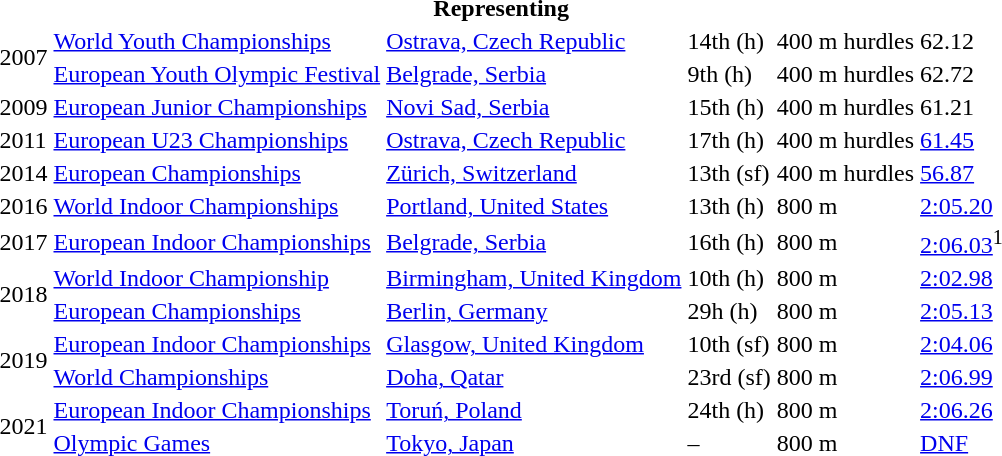<table>
<tr>
<th colspan="6">Representing </th>
</tr>
<tr>
<td rowspan=2>2007</td>
<td><a href='#'>World Youth Championships</a></td>
<td><a href='#'>Ostrava, Czech Republic</a></td>
<td>14th (h)</td>
<td>400 m hurdles</td>
<td>62.12</td>
</tr>
<tr>
<td><a href='#'>European Youth Olympic Festival</a></td>
<td><a href='#'>Belgrade, Serbia</a></td>
<td>9th (h)</td>
<td>400 m hurdles</td>
<td>62.72</td>
</tr>
<tr>
<td>2009</td>
<td><a href='#'>European Junior Championships</a></td>
<td><a href='#'>Novi Sad, Serbia</a></td>
<td>15th (h)</td>
<td>400 m hurdles</td>
<td>61.21</td>
</tr>
<tr>
<td>2011</td>
<td><a href='#'>European U23 Championships</a></td>
<td><a href='#'>Ostrava, Czech Republic</a></td>
<td>17th (h)</td>
<td>400 m hurdles</td>
<td><a href='#'>61.45</a></td>
</tr>
<tr>
<td>2014</td>
<td><a href='#'>European Championships</a></td>
<td><a href='#'>Zürich, Switzerland</a></td>
<td>13th (sf)</td>
<td>400 m hurdles</td>
<td><a href='#'>56.87</a></td>
</tr>
<tr>
<td>2016</td>
<td><a href='#'>World Indoor Championships</a></td>
<td><a href='#'>Portland, United States</a></td>
<td>13th (h)</td>
<td>800 m</td>
<td><a href='#'>2:05.20</a></td>
</tr>
<tr>
<td>2017</td>
<td><a href='#'>European Indoor Championships</a></td>
<td><a href='#'>Belgrade, Serbia</a></td>
<td>16th (h)</td>
<td>800 m</td>
<td><a href='#'>2:06.03</a><sup>1</sup></td>
</tr>
<tr>
<td rowspan=2>2018</td>
<td><a href='#'>World Indoor Championship</a></td>
<td><a href='#'>Birmingham, United Kingdom</a></td>
<td>10th (h)</td>
<td>800 m</td>
<td><a href='#'>2:02.98</a></td>
</tr>
<tr>
<td><a href='#'>European Championships</a></td>
<td><a href='#'>Berlin, Germany</a></td>
<td>29h (h)</td>
<td>800 m</td>
<td><a href='#'>2:05.13</a></td>
</tr>
<tr>
<td rowspan=2>2019</td>
<td><a href='#'>European Indoor Championships</a></td>
<td><a href='#'>Glasgow, United Kingdom</a></td>
<td>10th (sf)</td>
<td>800 m</td>
<td><a href='#'>2:04.06</a></td>
</tr>
<tr>
<td><a href='#'>World Championships</a></td>
<td><a href='#'>Doha, Qatar</a></td>
<td>23rd (sf)</td>
<td>800 m</td>
<td><a href='#'>2:06.99</a></td>
</tr>
<tr>
<td rowspan=2>2021</td>
<td><a href='#'>European Indoor Championships</a></td>
<td><a href='#'>Toruń, Poland</a></td>
<td>24th (h)</td>
<td>800 m</td>
<td><a href='#'>2:06.26</a></td>
</tr>
<tr>
<td><a href='#'>Olympic Games</a></td>
<td><a href='#'>Tokyo, Japan</a></td>
<td>–</td>
<td>800 m</td>
<td><a href='#'>DNF</a></td>
</tr>
</table>
